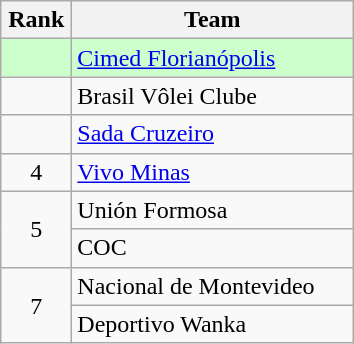<table class="wikitable" style="text-align: center;">
<tr>
<th width=40>Rank</th>
<th width=180>Team</th>
</tr>
<tr bgcolor=#ccffcc align=center>
<td></td>
<td style="text-align:left;"> <a href='#'>Cimed Florianópolis</a></td>
</tr>
<tr align=center>
<td></td>
<td style="text-align:left;"> Brasil Vôlei Clube</td>
</tr>
<tr align=center>
<td></td>
<td style="text-align:left;"> <a href='#'>Sada Cruzeiro</a></td>
</tr>
<tr align=center>
<td>4</td>
<td style="text-align:left;"> <a href='#'>Vivo Minas</a></td>
</tr>
<tr align=center>
<td rowspan=2>5</td>
<td style="text-align:left;"> Unión Formosa</td>
</tr>
<tr align=center>
<td style="text-align:left;"> COC</td>
</tr>
<tr align=center>
<td rowspan=2>7</td>
<td style="text-align:left;"> Nacional de Montevideo</td>
</tr>
<tr align=center>
<td style="text-align:left;"> Deportivo Wanka</td>
</tr>
</table>
